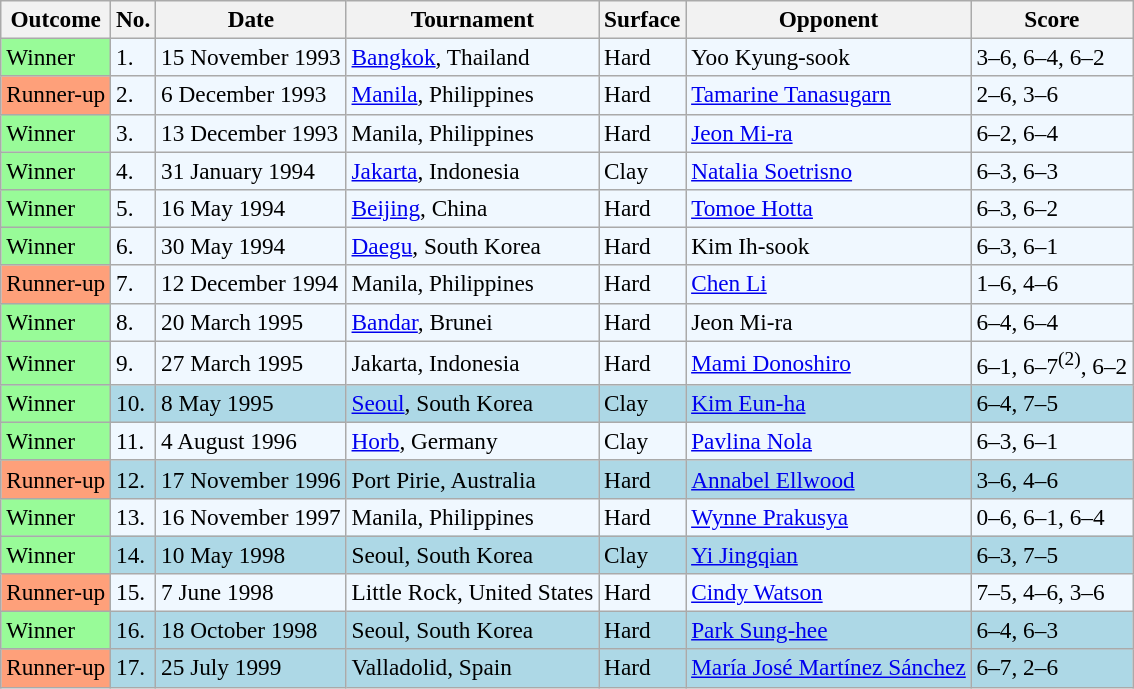<table class="sortable wikitable" style="font-size:97%;">
<tr>
<th>Outcome</th>
<th>No.</th>
<th>Date</th>
<th>Tournament</th>
<th>Surface</th>
<th>Opponent</th>
<th class="unsortable">Score</th>
</tr>
<tr style="background:#f0f8ff;">
<td bgcolor=#98fb98>Winner</td>
<td>1.</td>
<td>15 November 1993</td>
<td><a href='#'>Bangkok</a>, Thailand</td>
<td>Hard</td>
<td> Yoo Kyung-sook</td>
<td>3–6, 6–4, 6–2</td>
</tr>
<tr style="background:#f0f8ff;">
<td bgcolor=FEA07A>Runner-up</td>
<td>2.</td>
<td>6 December 1993</td>
<td><a href='#'>Manila</a>, Philippines</td>
<td>Hard</td>
<td> <a href='#'>Tamarine Tanasugarn</a></td>
<td>2–6, 3–6</td>
</tr>
<tr style="background:#f0f8ff;">
<td bgcolor=#98fb98>Winner</td>
<td>3.</td>
<td>13 December 1993</td>
<td>Manila, Philippines</td>
<td>Hard</td>
<td> <a href='#'>Jeon Mi-ra</a></td>
<td>6–2, 6–4</td>
</tr>
<tr style="background:#f0f8ff;">
<td bgcolor=#98fb98>Winner</td>
<td>4.</td>
<td>31 January 1994</td>
<td><a href='#'>Jakarta</a>, Indonesia</td>
<td>Clay</td>
<td> <a href='#'>Natalia Soetrisno</a></td>
<td>6–3, 6–3</td>
</tr>
<tr style="background:#f0f8ff;">
<td bgcolor=#98fb98>Winner</td>
<td>5.</td>
<td>16 May 1994</td>
<td><a href='#'>Beijing</a>, China</td>
<td>Hard</td>
<td> <a href='#'>Tomoe Hotta</a></td>
<td>6–3, 6–2</td>
</tr>
<tr style="background:#f0f8ff;">
<td bgcolor=#98fb98>Winner</td>
<td>6.</td>
<td>30 May 1994</td>
<td><a href='#'>Daegu</a>, South Korea</td>
<td>Hard</td>
<td> Kim Ih-sook</td>
<td>6–3, 6–1</td>
</tr>
<tr style="background:#f0f8ff;">
<td bgcolor=FEA07A>Runner-up</td>
<td>7.</td>
<td>12 December 1994</td>
<td>Manila, Philippines</td>
<td>Hard</td>
<td> <a href='#'>Chen Li</a></td>
<td>1–6, 4–6</td>
</tr>
<tr style="background:#f0f8ff;">
<td bgcolor=#98fb98>Winner</td>
<td>8.</td>
<td>20 March 1995</td>
<td><a href='#'>Bandar</a>, Brunei</td>
<td>Hard</td>
<td> Jeon Mi-ra</td>
<td>6–4, 6–4</td>
</tr>
<tr style="background:#f0f8ff;">
<td bgcolor=#98fb98>Winner</td>
<td>9.</td>
<td>27 March 1995</td>
<td>Jakarta, Indonesia</td>
<td>Hard</td>
<td> <a href='#'>Mami Donoshiro</a></td>
<td>6–1, 6–7<sup>(2)</sup>, 6–2</td>
</tr>
<tr bgcolor="lightblue">
<td bgcolor=#98fb98>Winner</td>
<td>10.</td>
<td>8 May 1995</td>
<td><a href='#'>Seoul</a>, South Korea</td>
<td>Clay</td>
<td> <a href='#'>Kim Eun-ha</a></td>
<td>6–4, 7–5</td>
</tr>
<tr style="background:#f0f8ff;">
<td bgcolor=#98fb98>Winner</td>
<td>11.</td>
<td>4 August 1996</td>
<td><a href='#'>Horb</a>, Germany</td>
<td>Clay</td>
<td> <a href='#'>Pavlina Nola</a></td>
<td>6–3, 6–1</td>
</tr>
<tr bgcolor="lightblue">
<td bgcolor=FEA07A>Runner-up</td>
<td>12.</td>
<td>17 November 1996</td>
<td>Port Pirie, Australia</td>
<td>Hard</td>
<td> <a href='#'>Annabel Ellwood</a></td>
<td>3–6, 4–6</td>
</tr>
<tr style="background:#f0f8ff;">
<td bgcolor=#98fb98>Winner</td>
<td>13.</td>
<td>16 November 1997</td>
<td>Manila, Philippines</td>
<td>Hard</td>
<td> <a href='#'>Wynne Prakusya</a></td>
<td>0–6, 6–1, 6–4</td>
</tr>
<tr bgcolor="lightblue">
<td bgcolor=#98fb98>Winner</td>
<td>14.</td>
<td>10 May 1998</td>
<td>Seoul, South Korea</td>
<td>Clay</td>
<td> <a href='#'>Yi Jingqian</a></td>
<td>6–3, 7–5</td>
</tr>
<tr style="background:#f0f8ff;">
<td bgcolor=FEA07A>Runner-up</td>
<td>15.</td>
<td>7 June 1998</td>
<td>Little Rock, United States</td>
<td>Hard</td>
<td> <a href='#'>Cindy Watson</a></td>
<td>7–5, 4–6, 3–6</td>
</tr>
<tr bgcolor="lightblue">
<td bgcolor=#98fb98>Winner</td>
<td>16.</td>
<td>18 October 1998</td>
<td>Seoul, South Korea</td>
<td>Hard</td>
<td> <a href='#'>Park Sung-hee</a></td>
<td>6–4, 6–3</td>
</tr>
<tr bgcolor="lightblue">
<td bgcolor=FEA07A>Runner-up</td>
<td>17.</td>
<td>25 July 1999</td>
<td>Valladolid, Spain</td>
<td>Hard</td>
<td> <a href='#'>María José Martínez Sánchez</a></td>
<td>6–7, 2–6</td>
</tr>
</table>
